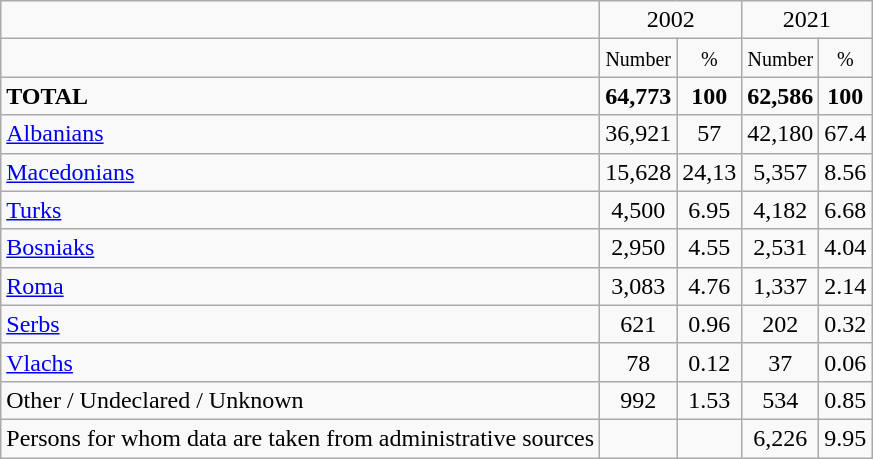<table class="wikitable">
<tr>
<td></td>
<td colspan="2" align="center">2002</td>
<td colspan="2" align="center">2021</td>
</tr>
<tr>
<td></td>
<td align="center"><small>Number</small></td>
<td align="center"><small>%</small></td>
<td align="center"><small>Number</small></td>
<td align="center"><small>%</small></td>
</tr>
<tr>
<td><strong>TOTAL</strong></td>
<td align="center"><strong>64,773</strong></td>
<td align="center"><strong>100</strong></td>
<td align="center"><strong>62,586</strong></td>
<td align="center"><strong>100</strong></td>
</tr>
<tr>
<td><a href='#'>Albanians</a></td>
<td align="center">36,921</td>
<td align="center">57</td>
<td align="center">42,180</td>
<td align="center">67.4</td>
</tr>
<tr>
<td><a href='#'>Macedonians</a></td>
<td align="center">15,628</td>
<td align="center">24,13</td>
<td align="center">5,357</td>
<td align="center">8.56</td>
</tr>
<tr>
<td><a href='#'>Turks</a></td>
<td align="center">4,500</td>
<td align="center">6.95</td>
<td align="center">4,182</td>
<td align="center">6.68</td>
</tr>
<tr>
<td><a href='#'>Bosniaks</a></td>
<td align="center">2,950</td>
<td align="center">4.55</td>
<td align="center">2,531</td>
<td align="center">4.04</td>
</tr>
<tr>
<td><a href='#'>Roma</a></td>
<td align="center">3,083</td>
<td align="center">4.76</td>
<td align="center">1,337</td>
<td align="center">2.14</td>
</tr>
<tr>
<td><a href='#'>Serbs</a></td>
<td align="center">621</td>
<td align="center">0.96</td>
<td align="center">202</td>
<td align="center">0.32</td>
</tr>
<tr>
<td><a href='#'>Vlachs</a></td>
<td align="center">78</td>
<td align="center">0.12</td>
<td align="center">37</td>
<td align="center">0.06</td>
</tr>
<tr>
<td>Other / Undeclared / Unknown</td>
<td align="center">992</td>
<td align="center">1.53</td>
<td align="center">534</td>
<td align="center">0.85</td>
</tr>
<tr>
<td>Persons for whom data are taken from administrative sources</td>
<td align="center"></td>
<td align="center"></td>
<td align="center">6,226</td>
<td align="center">9.95</td>
</tr>
</table>
